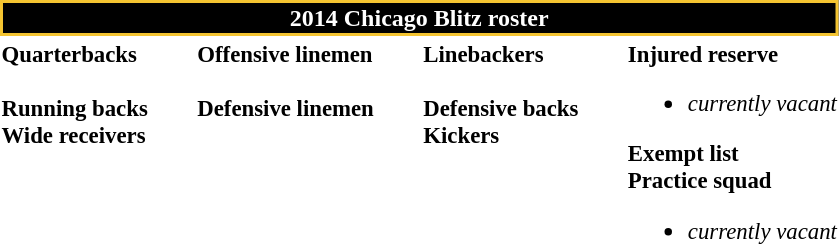<table class="toccolours" style="text-align: left;">
<tr>
<th colspan="7" style="background:black; border:2px solid #F4C431; color:white; text-align:center;">2014 Chicago Blitz roster</th>
</tr>
<tr>
<td style="font-size: 95%;" valign="top"><strong>Quarterbacks</strong><br>
<br><strong>Running backs</strong>
<br><strong>Wide receivers</strong>



</td>
<td style="width: 25px;"></td>
<td style="font-size: 95%;" valign="top"><strong>Offensive linemen</strong><br>

<br><strong>Defensive linemen</strong>



</td>
<td style="width: 25px;"></td>
<td style="font-size: 95%;" valign="top"><strong>Linebackers</strong><br>
<br><strong>Defensive backs</strong>



<br><strong>Kickers</strong>
</td>
<td style="width: 25px;"></td>
<td style="font-size: 95%;" valign="top"><strong>Injured reserve</strong><br><ul><li><em>currently vacant</em></li></ul><strong>Exempt list</strong>

<br><strong>Practice squad</strong><ul><li><em>currently vacant</em></li></ul></td>
</tr>
<tr>
</tr>
</table>
